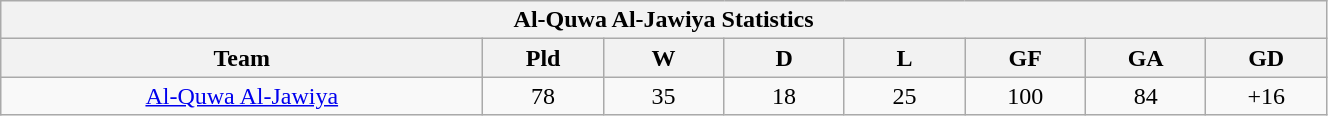<table width=70% class="wikitable" style="text-align:">
<tr>
<th colspan=9>Al-Quwa Al-Jawiya Statistics</th>
</tr>
<tr>
<th width=20%>Team</th>
<th width=5%>Pld</th>
<th width=5%>W</th>
<th width=5%>D</th>
<th width=5%>L</th>
<th width=5%>GF</th>
<th width=5%>GA</th>
<th width=5%>GD</th>
</tr>
<tr align=center>
<td align=center> <a href='#'>Al-Quwa Al-Jawiya</a></td>
<td>78</td>
<td>35</td>
<td>18</td>
<td>25</td>
<td>100</td>
<td>84</td>
<td>+16</td>
</tr>
</table>
